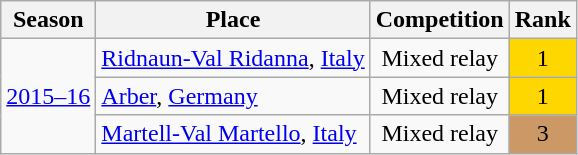<table class="wikitable sortable" style="text-align: center;">
<tr>
<th>Season</th>
<th>Place</th>
<th>Competition</th>
<th>Rank</th>
</tr>
<tr>
<td rowspan="3"><a href='#'>2015–16</a></td>
<td style="text-align: left;"> <a href='#'>Ridnaun-Val Ridanna</a>, <a href='#'>Italy</a></td>
<td>Mixed relay</td>
<td bgcolor=gold>1</td>
</tr>
<tr>
<td style="text-align: left;"> <a href='#'>Arber</a>, <a href='#'>Germany</a></td>
<td>Mixed relay</td>
<td bgcolor=gold>1</td>
</tr>
<tr>
<td style="text-align: left;"> <a href='#'>Martell-Val Martello</a>, <a href='#'>Italy</a></td>
<td>Mixed relay</td>
<td bgcolor="cc9966">3</td>
</tr>
</table>
